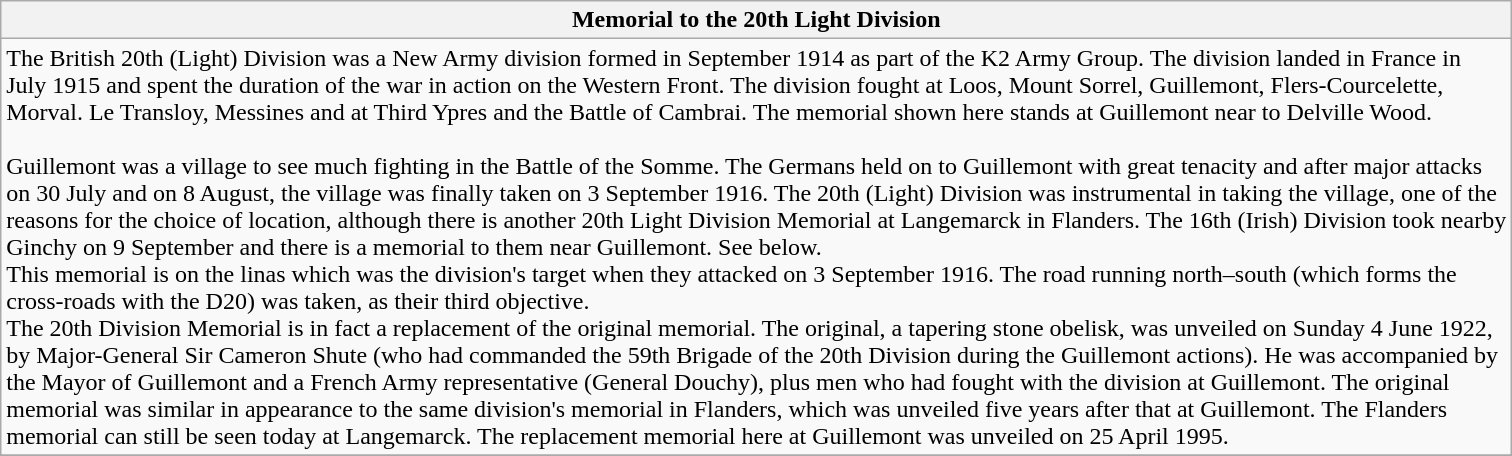<table class="wikitable sortable">
<tr>
<th scope="col" style="width:1000px;">Memorial to the 20th Light Division</th>
</tr>
<tr>
<td>The British 20th (Light) Division was a New Army division formed in September 1914 as part of the K2 Army Group. The division landed in France in July 1915 and spent the duration of the war in action on the Western Front.  The division fought at Loos, Mount Sorrel, Guillemont, Flers-Courcelette, Morval. Le Transloy, Messines and at Third Ypres and the Battle of Cambrai. The memorial shown here stands at Guillemont near to Delville Wood.<br><br>Guillemont was a village to see much fighting in the Battle of the Somme.  The Germans held on to Guillemont with great tenacity and after major attacks on 30 July and on 8 August, the village was finally taken on 3 September 1916. The 20th (Light) Division was instrumental in taking the village, one of the reasons for the choice of location,  although there is another 20th Light Division Memorial at Langemarck in Flanders.    The 16th (Irish) Division took nearby Ginchy on 9 September and there is a memorial to them near Guillemont. See below.<br>This memorial is on the linas which was the division's target when they attacked on 3 September 1916. The road running north–south (which forms the cross-roads with the D20) was taken, as their third objective.<br>The 20th Division Memorial is in fact a replacement of the original memorial.   The original, a tapering stone obelisk, was unveiled on Sunday 4 June 1922, by Major-General Sir Cameron Shute (who had commanded the 59th Brigade of the 20th Division during the Guillemont actions). He was accompanied by the Mayor of Guillemont and a French Army representative (General Douchy), plus men who had fought with the division at Guillemont. The original memorial was similar in appearance to the same division's memorial in Flanders, which was unveiled five years after that at Guillemont. The Flanders memorial can still be seen today at Langemarck. The replacement memorial here at Guillemont was unveiled on 25 April 1995.<br></td>
</tr>
<tr>
</tr>
</table>
